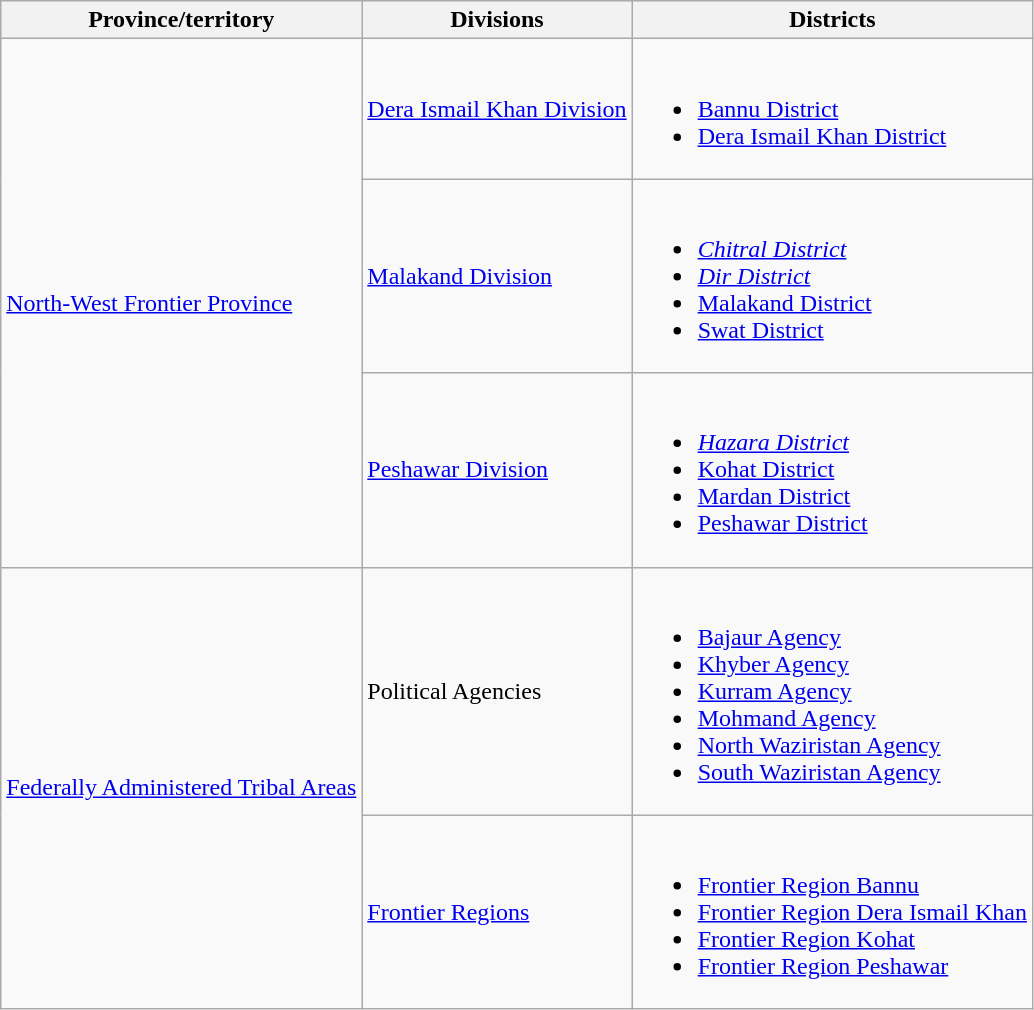<table class="wikitable sortable">
<tr>
<th>Province/territory</th>
<th>Divisions</th>
<th>Districts</th>
</tr>
<tr>
<td rowspan="3"><a href='#'>North-West Frontier Province</a></td>
<td><a href='#'>Dera Ismail Khan Division</a></td>
<td><br><ul><li><a href='#'>Bannu District</a></li><li><a href='#'>Dera Ismail Khan District</a></li></ul></td>
</tr>
<tr>
<td><a href='#'>Malakand Division</a></td>
<td><br><ul><li><em><a href='#'>Chitral District</a></em></li><li><em><a href='#'>Dir District</a></em></li><li><a href='#'>Malakand District</a></li><li><a href='#'>Swat District</a></li></ul></td>
</tr>
<tr>
<td><a href='#'>Peshawar Division</a></td>
<td><br><ul><li><em><a href='#'>Hazara District</a></em></li><li><a href='#'>Kohat District</a></li><li><a href='#'>Mardan District</a></li><li><a href='#'>Peshawar District</a></li></ul></td>
</tr>
<tr>
<td rowspan="2"><a href='#'>Federally Administered Tribal Areas</a></td>
<td>Political Agencies</td>
<td><br><ul><li><a href='#'>Bajaur Agency</a></li><li><a href='#'>Khyber Agency</a></li><li><a href='#'>Kurram Agency</a></li><li><a href='#'>Mohmand Agency</a></li><li><a href='#'>North Waziristan Agency</a></li><li><a href='#'>South Waziristan Agency</a></li></ul></td>
</tr>
<tr>
<td><a href='#'>Frontier Regions</a></td>
<td><br><ul><li><a href='#'>Frontier Region Bannu</a></li><li><a href='#'>Frontier Region Dera Ismail Khan</a></li><li><a href='#'>Frontier Region Kohat</a></li><li><a href='#'>Frontier Region Peshawar</a></li></ul></td>
</tr>
</table>
